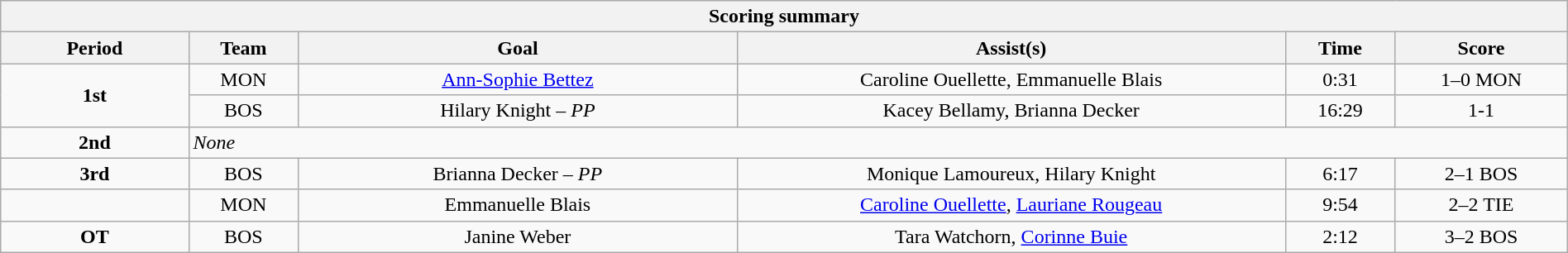<table style="width:100%;" class="wikitable">
<tr>
<th colspan=6>Scoring summary</th>
</tr>
<tr>
<th style="width:12%;">Period</th>
<th style="width:7%;">Team</th>
<th style="width:28%;">Goal</th>
<th style="width:35%;">Assist(s)</th>
<th style="width:7%;">Time</th>
<th style="width:11%;">Score</th>
</tr>
<tr>
<td style="text-align:center;" rowspan="2"><strong>1st</strong></td>
<td align=center>MON</td>
<td align=center><a href='#'>Ann-Sophie Bettez</a></td>
<td align=center>Caroline Ouellette, Emmanuelle Blais</td>
<td align=center>0:31</td>
<td align=center>1–0 MON</td>
</tr>
<tr>
<td align=center>BOS</td>
<td align=center>Hilary Knight – <em>PP</em></td>
<td align=center>Kacey Bellamy, Brianna Decker</td>
<td align=center>16:29</td>
<td align=center>1-1</td>
</tr>
<tr>
<td style="text-align:center;"><strong>2nd</strong></td>
<td colspan="5"><em>None</em></td>
</tr>
<tr>
<td style="text-align:center;"><strong>3rd</strong></td>
<td align=center>BOS</td>
<td align=center>Brianna Decker – <em>PP</em></td>
<td align=center>Monique Lamoureux, Hilary Knight</td>
<td align=center>6:17</td>
<td align=center>2–1 BOS</td>
</tr>
<tr>
<td></td>
<td align=center>MON</td>
<td align=center>Emmanuelle Blais</td>
<td align=center><a href='#'>Caroline Ouellette</a>, <a href='#'>Lauriane Rougeau</a></td>
<td align=center>9:54</td>
<td align=center>2–2 TIE</td>
</tr>
<tr>
<td style="text-align:center;"><strong>OT</strong></td>
<td align=center>BOS</td>
<td align=center>Janine Weber</td>
<td align=center>Tara Watchorn, <a href='#'>Corinne Buie</a></td>
<td align=center>2:12</td>
<td align=center>3–2 BOS</td>
</tr>
</table>
